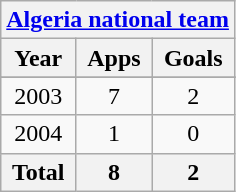<table class="wikitable" style="text-align:center">
<tr>
<th colspan=3><a href='#'>Algeria national team</a></th>
</tr>
<tr>
<th>Year</th>
<th>Apps</th>
<th>Goals</th>
</tr>
<tr>
</tr>
<tr>
<td>2003</td>
<td>7</td>
<td>2</td>
</tr>
<tr>
<td>2004</td>
<td>1</td>
<td>0</td>
</tr>
<tr>
<th>Total</th>
<th>8</th>
<th>2</th>
</tr>
</table>
